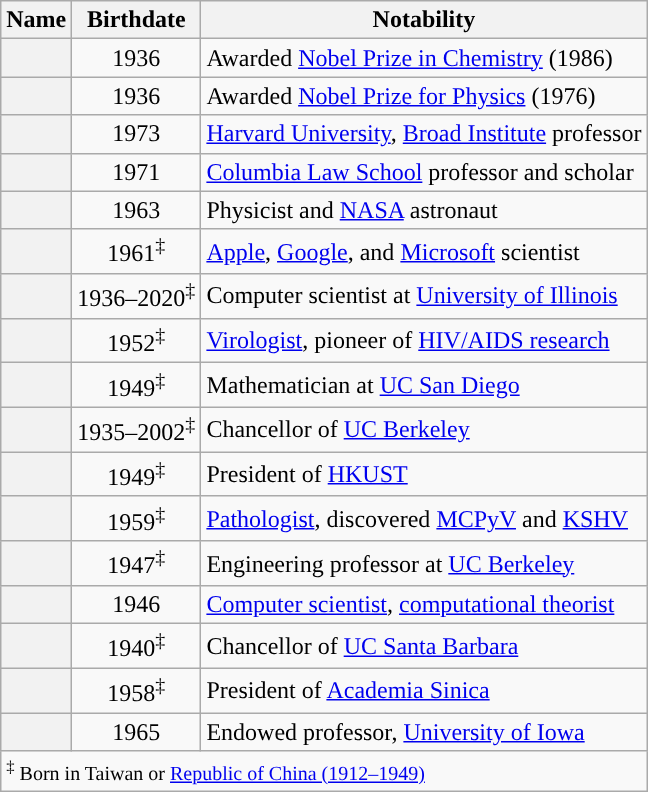<table class="wikitable sortable plainrowheaders floatleft" style="border:2px solid #">
<tr>
<th scope="col">Name</th>
<th scope="col">Birthdate</th>
<th scope="col">Notability</th>
</tr>
<tr>
<th scope="row"></th>
<td style="text-align:center;">1936</td>
<td>Awarded <a href='#'>Nobel Prize in Chemistry</a> (1986)</td>
</tr>
<tr>
<th scope="row"></th>
<td style="text-align:center;">1936</td>
<td>Awarded <a href='#'>Nobel Prize for Physics</a> (1976)</td>
</tr>
<tr>
<th scope="row"></th>
<td style="text-align:center;">1973</td>
<td><a href='#'>Harvard University</a>, <a href='#'>Broad Institute</a> professor</td>
</tr>
<tr>
<th scope="row"></th>
<td style="text-align:center;">1971</td>
<td><a href='#'>Columbia Law School</a> professor and scholar</td>
</tr>
<tr>
<th scope="row"></th>
<td style="text-align:center;">1963</td>
<td>Physicist and <a href='#'>NASA</a> astronaut</td>
</tr>
<tr>
<th scope="row"></th>
<td style="text-align:center;">1961<sup>‡</sup></td>
<td><a href='#'>Apple</a>, <a href='#'>Google</a>, and <a href='#'>Microsoft</a> scientist</td>
</tr>
<tr>
<th scope="row"></th>
<td style="text-align:center;">1936–2020<sup>‡</sup></td>
<td>Computer scientist at <a href='#'>University of Illinois</a></td>
</tr>
<tr>
<th scope="row"></th>
<td style="text-align:center;">1952<sup>‡</sup></td>
<td><a href='#'>Virologist</a>, pioneer of <a href='#'>HIV/AIDS research</a></td>
</tr>
<tr>
<th scope="row"></th>
<td style="text-align:center;">1949<sup>‡</sup></td>
<td>Mathematician at <a href='#'>UC San Diego</a></td>
</tr>
<tr>
<th scope="row"></th>
<td style="text-align:center;">1935–2002<sup>‡</sup></td>
<td>Chancellor of <a href='#'>UC Berkeley</a></td>
</tr>
<tr>
<th scope="row"></th>
<td style="text-align:center;">1949<sup>‡</sup></td>
<td>President of <a href='#'>HKUST</a></td>
</tr>
<tr>
<th scope="row"></th>
<td style="text-align:center;">1959<sup>‡</sup></td>
<td><a href='#'>Pathologist</a>, discovered <a href='#'>MCPyV</a> and <a href='#'>KSHV</a></td>
</tr>
<tr>
<th scope="row"></th>
<td style="text-align:center;">1947<sup>‡</sup></td>
<td>Engineering professor at <a href='#'>UC Berkeley</a></td>
</tr>
<tr>
<th scope="row"></th>
<td style="text-align:center;">1946</td>
<td><a href='#'>Computer scientist</a>, <a href='#'>computational theorist</a></td>
</tr>
<tr>
<th scope="row"></th>
<td style="text-align:center;">1940<sup>‡</sup></td>
<td>Chancellor of <a href='#'>UC Santa Barbara</a></td>
</tr>
<tr>
<th scope="row"></th>
<td style="text-align:center;">1958<sup>‡</sup></td>
<td>President of <a href='#'>Academia Sinica</a></td>
</tr>
<tr>
<th scope="row"></th>
<td style="text-align:center;">1965</td>
<td>Endowed professor, <a href='#'>University of Iowa</a></td>
</tr>
<tr class="sortbottom">
<td colspan="3" style="" background:#000095; text-align:center;"><small><sup>‡</sup> Born in Taiwan or <a href='#'>Republic of China (1912–1949)</a></small></td>
</tr>
</table>
